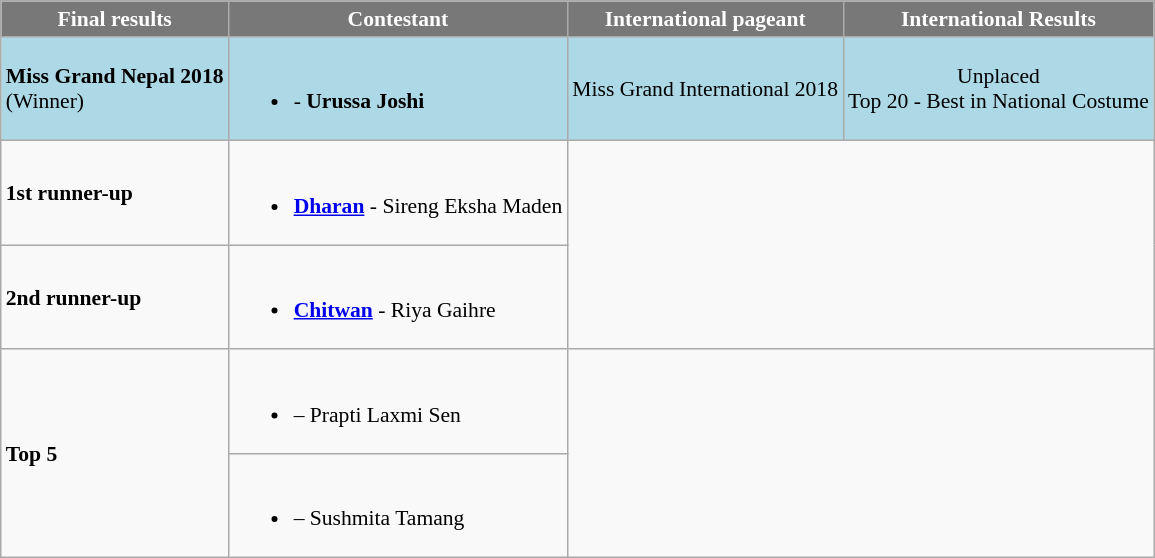<table class="wikitable sortable" style="font-size: 90%">
<tr>
<th style="background-color:#787878;color:#FFFFFF;">Final results</th>
<th style="background-color:#787878;color:#FFFFFF;">Contestant</th>
<th style="background-color:#787878;color:#FFFFFF;">International pageant</th>
<th style="background-color:#787878;color:#FFFFFF;">International Results</th>
</tr>
<tr>
<td style="background:lightblue;"><strong>Miss Grand Nepal 2018</strong><br>(Winner)</td>
<td style="background:lightblue;"><br><ul><li><strong></strong> - <strong>Urussa Joshi</strong></li></ul></td>
<td style="background:lightblue; text-align:center;">Miss Grand International 2018</td>
<td style="background:lightblue; text-align:center;">Unplaced <br> Top 20 - Best in National Costume</td>
</tr>
<tr>
<td><strong>1st runner-up</strong></td>
<td><br><ul><li><strong> <a href='#'>Dharan</a></strong> - Sireng Eksha Maden</li></ul></td>
</tr>
<tr>
<td><strong>2nd runner-up</strong></td>
<td><br><ul><li><strong> <a href='#'>Chitwan</a></strong> - Riya Gaihre</li></ul></td>
</tr>
<tr>
<td rowspan="2"><strong>Top 5</strong></td>
<td><br><ul><li><strong></strong> – Prapti Laxmi Sen</li></ul></td>
<td colspan="2" rowspan="2"></td>
</tr>
<tr>
<td><br><ul><li><strong></strong> – Sushmita Tamang</li></ul></td>
</tr>
</table>
